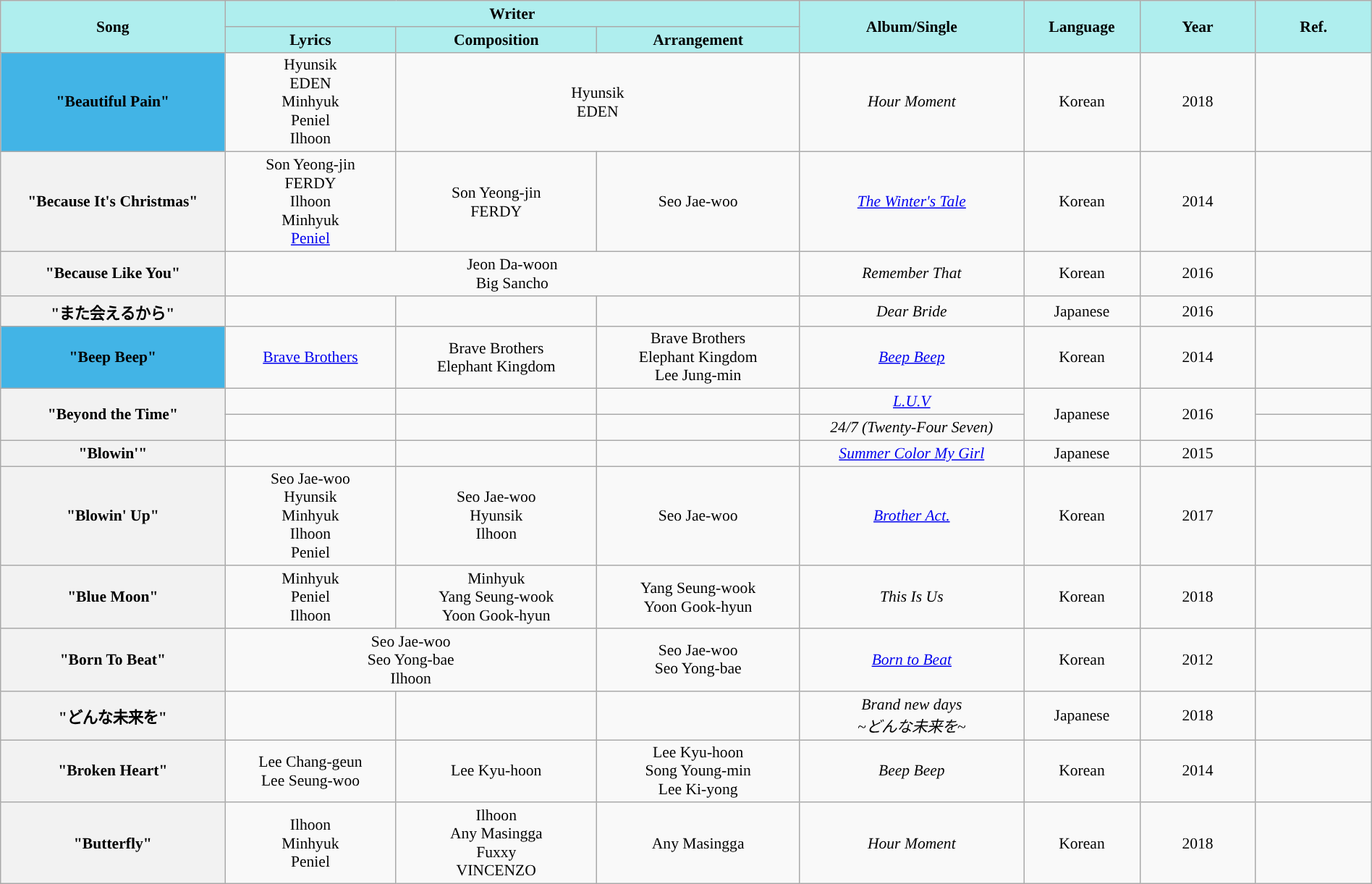<table class="wikitable" style="margin:0.5em auto; clear:both; font-size:.9em; text-align:center; width:100%">
<tr>
<th rowspan="2" style="width:200px; background:#AFEEEE;">Song</th>
<th colspan="3" style="width:700px; background:#AFEEEE;">Writer</th>
<th rowspan="2" style="width:200px; background:#AFEEEE;">Album/Single</th>
<th rowspan="2" style="width:100px; background:#AFEEEE;">Language</th>
<th rowspan="2" style="width:100px; background:#AFEEEE;">Year</th>
<th rowspan="2" style="width:100px; background:#AFEEEE;">Ref.</th>
</tr>
<tr>
<th style=background:#AFEEEE;">Lyrics</th>
<th style=background:#AFEEEE;">Composition</th>
<th style=background:#AFEEEE;">Arrangement</th>
</tr>
<tr>
<th scope="row" style="background-color:#42B4E6">"<strong>Beautiful Pain</strong>" </th>
<td>Hyunsik<br>EDEN<br>Minhyuk<br>Peniel<br>Ilhoon</td>
<td colspan="2">Hyunsik<br>EDEN</td>
<td><em>Hour Moment</em></td>
<td>Korean</td>
<td>2018</td>
<td></td>
</tr>
<tr>
<th scope="row">"Because It's Christmas" </th>
<td>Son Yeong-jin<br>FERDY<br>Ilhoon<br>Minhyuk<br><a href='#'>Peniel</a></td>
<td>Son Yeong-jin<br>FERDY</td>
<td>Seo Jae-woo</td>
<td><em><a href='#'>The Winter's Tale</a></em></td>
<td>Korean</td>
<td>2014</td>
<td></td>
</tr>
<tr>
<th scope="row">"Because Like You" </th>
<td colspan="3">Jeon Da-woon<br>Big Sancho</td>
<td><em>Remember That</em></td>
<td>Korean</td>
<td>2016</td>
<td></td>
</tr>
<tr>
<th scope="row">"また会えるから" </th>
<td></td>
<td></td>
<td></td>
<td><em>Dear Bride</em></td>
<td>Japanese</td>
<td>2016</td>
<td></td>
</tr>
<tr>
<th scope="row" style="background-color:#42B4E6">"<strong>Beep Beep</strong>"  </th>
<td><a href='#'>Brave Brothers</a></td>
<td>Brave Brothers<br>Elephant Kingdom</td>
<td>Brave Brothers<br>Elephant Kingdom<br>Lee Jung-min</td>
<td><em><a href='#'>Beep Beep</a></em></td>
<td>Korean</td>
<td>2014</td>
<td></td>
</tr>
<tr>
<th rowspan="2" scope="row">"Beyond the Time"</th>
<td></td>
<td></td>
<td></td>
<td><em><a href='#'>L.U.V</a></em></td>
<td rowspan="2">Japanese</td>
<td rowspan="2">2016</td>
<td></td>
</tr>
<tr>
<td></td>
<td></td>
<td></td>
<td><em>24/7 (Twenty-Four Seven)</em></td>
<td></td>
</tr>
<tr>
<th scope="row">"Blowin'"</th>
<td></td>
<td></td>
<td></td>
<td><em><a href='#'>Summer Color My Girl</a></em></td>
<td>Japanese</td>
<td>2015</td>
<td></td>
</tr>
<tr>
<th scope="row">"Blowin' Up" </th>
<td>Seo Jae-woo<br>Hyunsik<br>Minhyuk<br>Ilhoon<br>Peniel</td>
<td>Seo Jae-woo<br>Hyunsik<br>Ilhoon</td>
<td>Seo Jae-woo</td>
<td><em><a href='#'>Brother Act.</a></em></td>
<td>Korean</td>
<td>2017</td>
<td></td>
</tr>
<tr>
<th scope="row">"Blue Moon"</th>
<td>Minhyuk<br>Peniel<br>Ilhoon</td>
<td>Minhyuk<br>Yang Seung-wook<br>Yoon Gook-hyun</td>
<td>Yang Seung-wook<br>Yoon Gook-hyun</td>
<td><em>This Is Us</em></td>
<td>Korean</td>
<td>2018</td>
<td></td>
</tr>
<tr>
<th scope="row">"Born To Beat"</th>
<td colspan="2">Seo Jae-woo<br>Seo Yong-bae<br>Ilhoon</td>
<td>Seo Jae-woo<br>Seo Yong-bae</td>
<td><em><a href='#'>Born to Beat</a></em></td>
<td>Korean</td>
<td>2012</td>
<td></td>
</tr>
<tr>
<th scope="row">"どんな未来を" </th>
<td></td>
<td></td>
<td></td>
<td><em>Brand new days <br>~どんな未来を~</em></td>
<td>Japanese</td>
<td>2018</td>
<td></td>
</tr>
<tr>
<th scope="row">"Broken Heart" </th>
<td>Lee Chang-geun<br>Lee Seung-woo</td>
<td>Lee Kyu-hoon</td>
<td>Lee Kyu-hoon<br>Song Young-min<br>Lee Ki-yong</td>
<td><em>Beep Beep</em></td>
<td>Korean</td>
<td>2014</td>
<td></td>
</tr>
<tr>
<th scope="row">"Butterfly" </th>
<td>Ilhoon<br>Minhyuk<br>Peniel</td>
<td>Ilhoon<br>Any Masingga<br>Fuxxy<br>VINCENZO</td>
<td>Any Masingga</td>
<td><em>Hour Moment</em></td>
<td>Korean</td>
<td>2018</td>
<td></td>
</tr>
</table>
